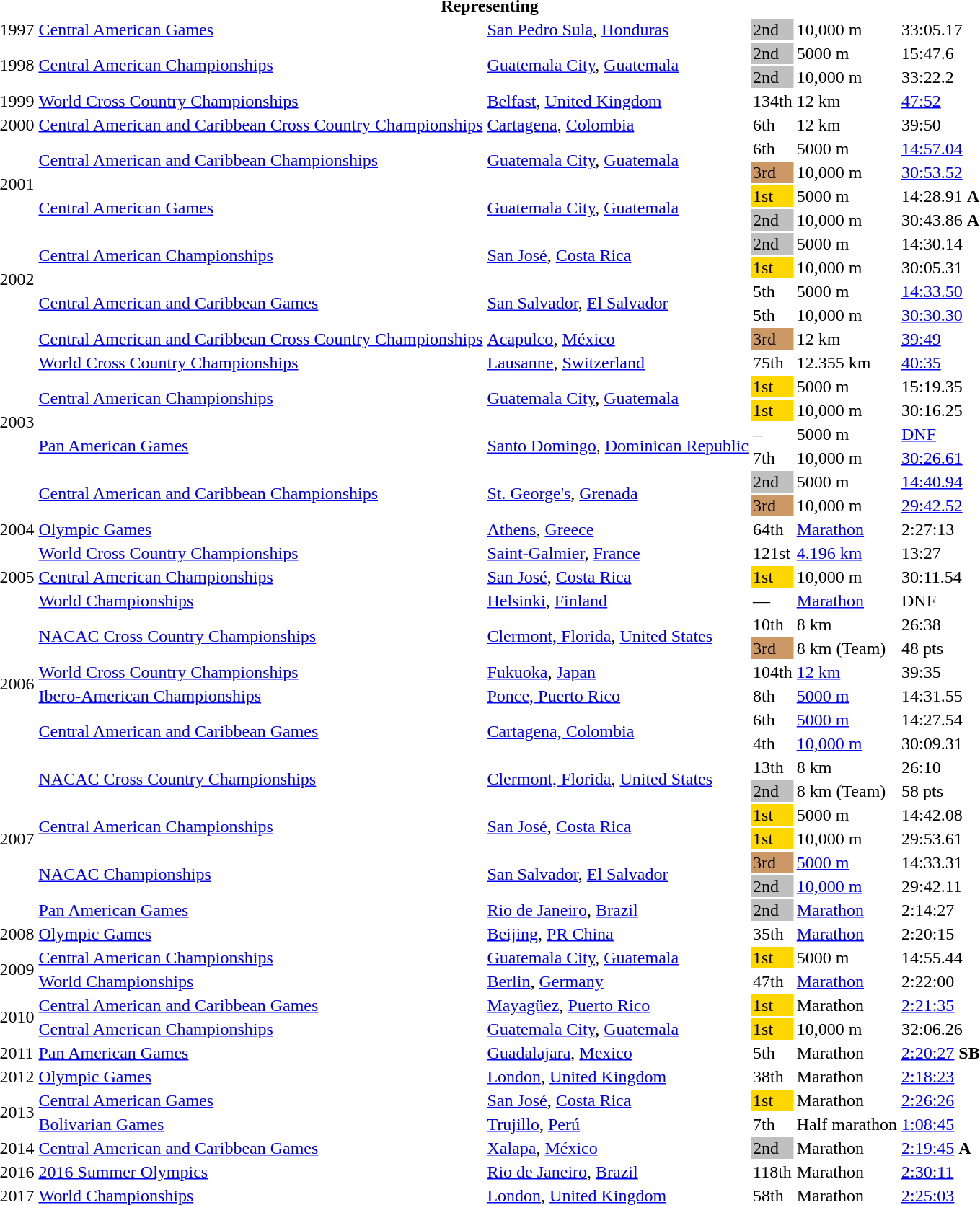<table>
<tr>
<th colspan="6">Representing </th>
</tr>
<tr>
<td>1997</td>
<td><a href='#'>Central American Games</a></td>
<td><a href='#'>San Pedro Sula</a>, <a href='#'>Honduras</a></td>
<td bgcolor=silver>2nd</td>
<td>10,000 m</td>
<td>33:05.17</td>
</tr>
<tr>
<td rowspan="2">1998</td>
<td rowspan="2"><a href='#'>Central American Championships</a></td>
<td rowspan="2"><a href='#'>Guatemala City</a>, <a href='#'>Guatemala</a></td>
<td bgcolor=silver>2nd</td>
<td>5000 m</td>
<td>15:47.6</td>
</tr>
<tr>
<td bgcolor=silver>2nd</td>
<td>10,000 m</td>
<td>33:22.2</td>
</tr>
<tr>
<td>1999</td>
<td><a href='#'>World Cross Country Championships</a></td>
<td><a href='#'>Belfast</a>, <a href='#'>United Kingdom</a></td>
<td>134th</td>
<td>12 km</td>
<td><a href='#'>47:52</a></td>
</tr>
<tr>
<td>2000</td>
<td><a href='#'>Central American and Caribbean Cross Country Championships</a></td>
<td><a href='#'>Cartagena</a>, <a href='#'>Colombia</a></td>
<td>6th</td>
<td>12 km</td>
<td>39:50</td>
</tr>
<tr>
<td rowspan="4">2001</td>
<td rowspan=2><a href='#'>Central American and Caribbean Championships</a></td>
<td rowspan=2><a href='#'>Guatemala City</a>, <a href='#'>Guatemala</a></td>
<td>6th</td>
<td>5000 m</td>
<td><a href='#'>14:57.04</a></td>
</tr>
<tr>
<td bgcolor=cc9966>3rd</td>
<td>10,000 m</td>
<td><a href='#'>30:53.52</a></td>
</tr>
<tr>
<td rowspan="2"><a href='#'>Central American Games</a></td>
<td rowspan="2"><a href='#'>Guatemala City</a>, <a href='#'>Guatemala</a></td>
<td bgcolor=gold>1st</td>
<td>5000 m</td>
<td>14:28.91 <strong>A</strong></td>
</tr>
<tr>
<td bgcolor=silver>2nd</td>
<td>10,000 m</td>
<td>30:43.86 <strong>A</strong></td>
</tr>
<tr>
<td rowspan="4">2002</td>
<td rowspan="2"><a href='#'>Central American Championships</a></td>
<td rowspan="2"><a href='#'>San José</a>, <a href='#'>Costa Rica</a></td>
<td bgcolor=silver>2nd</td>
<td>5000 m</td>
<td>14:30.14</td>
</tr>
<tr>
<td bgcolor=gold>1st</td>
<td>10,000 m</td>
<td>30:05.31</td>
</tr>
<tr>
<td rowspan=2><a href='#'>Central American and Caribbean Games</a></td>
<td rowspan=2><a href='#'>San Salvador</a>, <a href='#'>El Salvador</a></td>
<td>5th</td>
<td>5000 m</td>
<td><a href='#'>14:33.50</a></td>
</tr>
<tr>
<td>5th</td>
<td>10,000 m</td>
<td><a href='#'>30:30.30</a></td>
</tr>
<tr>
<td rowspan="8">2003</td>
<td><a href='#'>Central American and Caribbean Cross Country Championships</a></td>
<td><a href='#'>Acapulco</a>, <a href='#'>México</a></td>
<td bgcolor="cc9966">3rd</td>
<td>12 km</td>
<td><a href='#'>39:49</a></td>
</tr>
<tr>
<td><a href='#'>World Cross Country Championships</a></td>
<td><a href='#'>Lausanne</a>, <a href='#'>Switzerland</a></td>
<td>75th</td>
<td>12.355 km</td>
<td><a href='#'>40:35</a></td>
</tr>
<tr>
<td rowspan="2"><a href='#'>Central American Championships</a></td>
<td rowspan="2"><a href='#'>Guatemala City</a>, <a href='#'>Guatemala</a></td>
<td bgcolor=gold>1st</td>
<td>5000 m</td>
<td>15:19.35</td>
</tr>
<tr>
<td bgcolor=gold>1st</td>
<td>10,000 m</td>
<td>30:16.25</td>
</tr>
<tr>
<td rowspan="2"><a href='#'>Pan American Games</a></td>
<td rowspan="2"><a href='#'>Santo Domingo</a>, <a href='#'>Dominican Republic</a></td>
<td>–</td>
<td>5000 m</td>
<td><a href='#'>DNF</a></td>
</tr>
<tr>
<td>7th</td>
<td>10,000 m</td>
<td><a href='#'>30:26.61</a></td>
</tr>
<tr>
<td rowspan="2"><a href='#'>Central American and Caribbean Championships</a></td>
<td rowspan="2"><a href='#'>St. George's</a>, <a href='#'>Grenada</a></td>
<td bgcolor=silver>2nd</td>
<td>5000 m</td>
<td><a href='#'>14:40.94</a></td>
</tr>
<tr>
<td bgcolor="cc9966">3rd</td>
<td>10,000 m</td>
<td><a href='#'>29:42.52</a></td>
</tr>
<tr>
<td>2004</td>
<td><a href='#'>Olympic Games</a></td>
<td><a href='#'>Athens</a>, <a href='#'>Greece</a></td>
<td>64th</td>
<td><a href='#'>Marathon</a></td>
<td>2:27:13</td>
</tr>
<tr>
<td rowspan=3>2005</td>
<td><a href='#'>World Cross Country Championships</a></td>
<td><a href='#'>Saint-Galmier</a>, <a href='#'>France</a></td>
<td>121st</td>
<td><a href='#'>4.196 km</a></td>
<td>13:27</td>
</tr>
<tr>
<td><a href='#'>Central American Championships</a></td>
<td><a href='#'>San José</a>, <a href='#'>Costa Rica</a></td>
<td bgcolor=gold>1st</td>
<td>10,000 m</td>
<td>30:11.54</td>
</tr>
<tr>
<td><a href='#'>World Championships</a></td>
<td><a href='#'>Helsinki</a>, <a href='#'>Finland</a></td>
<td>—</td>
<td><a href='#'>Marathon</a></td>
<td>DNF</td>
</tr>
<tr>
<td rowspan=6>2006</td>
<td rowspan=2><a href='#'>NACAC Cross Country Championships</a></td>
<td rowspan=2><a href='#'>Clermont, Florida</a>, <a href='#'>United States</a></td>
<td>10th</td>
<td>8 km</td>
<td>26:38</td>
</tr>
<tr>
<td bgcolor="cc9966">3rd</td>
<td>8 km (Team)</td>
<td>48 pts</td>
</tr>
<tr>
<td><a href='#'>World Cross Country Championships</a></td>
<td><a href='#'>Fukuoka</a>, <a href='#'>Japan</a></td>
<td>104th</td>
<td><a href='#'>12 km</a></td>
<td>39:35</td>
</tr>
<tr>
<td><a href='#'>Ibero-American Championships</a></td>
<td><a href='#'>Ponce, Puerto Rico</a></td>
<td>8th</td>
<td><a href='#'>5000 m</a></td>
<td>14:31.55</td>
</tr>
<tr>
<td rowspan=2><a href='#'>Central American and Caribbean Games</a></td>
<td rowspan=2><a href='#'>Cartagena, Colombia</a></td>
<td>6th</td>
<td><a href='#'>5000 m</a></td>
<td>14:27.54</td>
</tr>
<tr>
<td>4th</td>
<td><a href='#'>10,000 m</a></td>
<td>30:09.31</td>
</tr>
<tr>
<td rowspan="7">2007</td>
<td rowspan=2><a href='#'>NACAC Cross Country Championships</a></td>
<td rowspan=2><a href='#'>Clermont, Florida</a>, <a href='#'>United States</a></td>
<td>13th</td>
<td>8 km</td>
<td>26:10</td>
</tr>
<tr>
<td bgcolor=silver>2nd</td>
<td>8 km (Team)</td>
<td>58 pts</td>
</tr>
<tr>
<td rowspan="2"><a href='#'>Central American Championships</a></td>
<td rowspan="2"><a href='#'>San José</a>, <a href='#'>Costa Rica</a></td>
<td bgcolor=gold>1st</td>
<td>5000 m</td>
<td>14:42.08</td>
</tr>
<tr>
<td bgcolor=gold>1st</td>
<td>10,000 m</td>
<td>29:53.61</td>
</tr>
<tr>
<td rowspan="2"><a href='#'>NACAC Championships</a></td>
<td rowspan="2"><a href='#'>San Salvador</a>, <a href='#'>El Salvador</a></td>
<td bgcolor="cc9966">3rd</td>
<td><a href='#'>5000 m</a></td>
<td>14:33.31</td>
</tr>
<tr>
<td bgcolor=silver>2nd</td>
<td><a href='#'>10,000 m</a></td>
<td>29:42.11</td>
</tr>
<tr>
<td><a href='#'>Pan American Games</a></td>
<td><a href='#'>Rio de Janeiro</a>, <a href='#'>Brazil</a></td>
<td bgcolor=silver>2nd</td>
<td><a href='#'>Marathon</a></td>
<td>2:14:27</td>
</tr>
<tr>
<td>2008</td>
<td><a href='#'>Olympic Games</a></td>
<td><a href='#'>Beijing</a>, <a href='#'>PR China</a></td>
<td>35th</td>
<td><a href='#'>Marathon</a></td>
<td>2:20:15</td>
</tr>
<tr>
<td rowspan=2>2009</td>
<td><a href='#'>Central American Championships</a></td>
<td><a href='#'>Guatemala City</a>, <a href='#'>Guatemala</a></td>
<td bgcolor=gold>1st</td>
<td>5000 m</td>
<td>14:55.44</td>
</tr>
<tr>
<td><a href='#'>World Championships</a></td>
<td><a href='#'>Berlin</a>, <a href='#'>Germany</a></td>
<td>47th</td>
<td><a href='#'>Marathon</a></td>
<td>2:22:00</td>
</tr>
<tr>
<td rowspan="2">2010</td>
<td><a href='#'>Central American and Caribbean Games</a></td>
<td><a href='#'>Mayagüez</a>, <a href='#'>Puerto Rico</a></td>
<td bgcolor=gold>1st</td>
<td>Marathon</td>
<td><a href='#'>2:21:35</a></td>
</tr>
<tr>
<td><a href='#'>Central American Championships</a></td>
<td><a href='#'>Guatemala City</a>, <a href='#'>Guatemala</a></td>
<td bgcolor=gold>1st</td>
<td>10,000 m</td>
<td>32:06.26</td>
</tr>
<tr>
<td>2011</td>
<td><a href='#'>Pan American Games</a></td>
<td><a href='#'>Guadalajara</a>, <a href='#'>Mexico</a></td>
<td>5th</td>
<td>Marathon</td>
<td><a href='#'>2:20:27</a> <strong>SB</strong></td>
</tr>
<tr>
<td>2012</td>
<td><a href='#'>Olympic Games</a></td>
<td><a href='#'>London</a>, <a href='#'>United Kingdom</a></td>
<td>38th</td>
<td>Marathon</td>
<td><a href='#'>2:18:23</a></td>
</tr>
<tr>
<td rowspan=2>2013</td>
<td><a href='#'>Central American Games</a></td>
<td><a href='#'>San José</a>, <a href='#'>Costa Rica</a></td>
<td bgcolor=gold>1st</td>
<td>Marathon</td>
<td><a href='#'>2:26:26</a></td>
</tr>
<tr>
<td><a href='#'>Bolivarian Games</a></td>
<td><a href='#'>Trujillo</a>, <a href='#'>Perú</a></td>
<td>7th</td>
<td>Half marathon</td>
<td><a href='#'>1:08:45</a></td>
</tr>
<tr>
<td>2014</td>
<td><a href='#'>Central American and Caribbean Games</a></td>
<td><a href='#'>Xalapa</a>, <a href='#'>México</a></td>
<td bgcolor=silver>2nd</td>
<td>Marathon</td>
<td><a href='#'>2:19:45</a> <strong>A</strong></td>
</tr>
<tr>
<td>2016</td>
<td><a href='#'>2016 Summer Olympics</a></td>
<td><a href='#'>Rio de Janeiro</a>, <a href='#'>Brazil</a></td>
<td>118th</td>
<td>Marathon</td>
<td><a href='#'>2:30:11</a></td>
</tr>
<tr>
<td>2017</td>
<td><a href='#'>World Championships</a></td>
<td><a href='#'>London</a>, <a href='#'>United Kingdom</a></td>
<td>58th</td>
<td>Marathon</td>
<td><a href='#'>2:25:03</a></td>
</tr>
</table>
